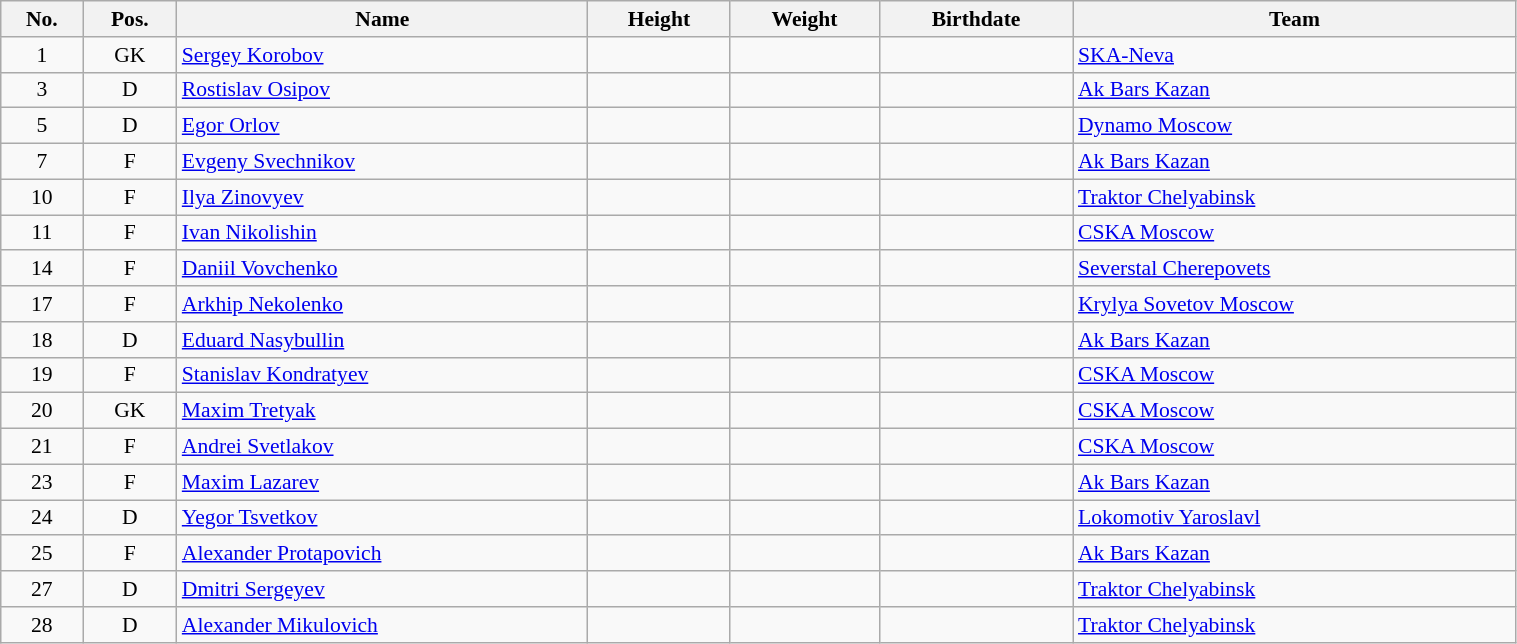<table width="80%" class="wikitable sortable" style="font-size: 90%; text-align: center;">
<tr>
<th>No.</th>
<th>Pos.</th>
<th>Name</th>
<th>Height</th>
<th>Weight</th>
<th>Birthdate</th>
<th>Team</th>
</tr>
<tr>
<td>1</td>
<td>GK</td>
<td align=left><a href='#'>Sergey Korobov</a></td>
<td></td>
<td></td>
<td></td>
<td style="text-align:left;"> <a href='#'>SKA-Neva</a></td>
</tr>
<tr>
<td>3</td>
<td>D</td>
<td align=left><a href='#'>Rostislav Osipov</a></td>
<td></td>
<td></td>
<td></td>
<td style="text-align:left;"> <a href='#'>Ak Bars Kazan</a></td>
</tr>
<tr>
<td>5</td>
<td>D</td>
<td align=left><a href='#'>Egor Orlov</a></td>
<td></td>
<td></td>
<td></td>
<td style="text-align:left;"> <a href='#'>Dynamo Moscow</a></td>
</tr>
<tr>
<td>7</td>
<td>F</td>
<td align=left><a href='#'>Evgeny Svechnikov</a></td>
<td></td>
<td></td>
<td></td>
<td style="text-align:left;"> <a href='#'>Ak Bars Kazan</a></td>
</tr>
<tr>
<td>10</td>
<td>F</td>
<td align=left><a href='#'>Ilya Zinovyev</a></td>
<td></td>
<td></td>
<td></td>
<td style="text-align:left;"> <a href='#'>Traktor Chelyabinsk</a></td>
</tr>
<tr>
<td>11</td>
<td>F</td>
<td align=left><a href='#'>Ivan Nikolishin</a></td>
<td></td>
<td></td>
<td></td>
<td style="text-align:left;"> <a href='#'>CSKA Moscow</a></td>
</tr>
<tr>
<td>14</td>
<td>F</td>
<td align=left><a href='#'>Daniil Vovchenko</a></td>
<td></td>
<td></td>
<td></td>
<td style="text-align:left;"> <a href='#'>Severstal Cherepovets</a></td>
</tr>
<tr>
<td>17</td>
<td>F</td>
<td align=left><a href='#'>Arkhip Nekolenko</a></td>
<td></td>
<td></td>
<td></td>
<td style="text-align:left;"> <a href='#'>Krylya Sovetov Moscow</a></td>
</tr>
<tr>
<td>18</td>
<td>D</td>
<td align=left><a href='#'>Eduard Nasybullin</a></td>
<td></td>
<td></td>
<td></td>
<td style="text-align:left;"> <a href='#'>Ak Bars Kazan</a></td>
</tr>
<tr>
<td>19</td>
<td>F</td>
<td align=left><a href='#'>Stanislav Kondratyev</a></td>
<td></td>
<td></td>
<td></td>
<td style="text-align:left;"> <a href='#'>CSKA Moscow</a></td>
</tr>
<tr>
<td>20</td>
<td>GK</td>
<td align=left><a href='#'>Maxim Tretyak</a></td>
<td></td>
<td></td>
<td></td>
<td style="text-align:left;"> <a href='#'>CSKA Moscow</a></td>
</tr>
<tr>
<td>21</td>
<td>F</td>
<td align=left><a href='#'>Andrei Svetlakov</a></td>
<td></td>
<td></td>
<td></td>
<td style="text-align:left;"> <a href='#'>CSKA Moscow</a></td>
</tr>
<tr>
<td>23</td>
<td>F</td>
<td align=left><a href='#'>Maxim Lazarev</a></td>
<td></td>
<td></td>
<td></td>
<td style="text-align:left;"> <a href='#'>Ak Bars Kazan</a></td>
</tr>
<tr>
<td>24</td>
<td>D</td>
<td align=left><a href='#'>Yegor Tsvetkov</a></td>
<td></td>
<td></td>
<td></td>
<td style="text-align:left;"> <a href='#'>Lokomotiv Yaroslavl</a></td>
</tr>
<tr>
<td>25</td>
<td>F</td>
<td align=left><a href='#'>Alexander Protapovich</a></td>
<td></td>
<td></td>
<td></td>
<td style="text-align:left;"> <a href='#'>Ak Bars Kazan</a></td>
</tr>
<tr>
<td>27</td>
<td>D</td>
<td align=left><a href='#'>Dmitri Sergeyev</a></td>
<td></td>
<td></td>
<td></td>
<td style="text-align:left;"> <a href='#'>Traktor Chelyabinsk</a></td>
</tr>
<tr>
<td>28</td>
<td>D</td>
<td align=left><a href='#'>Alexander Mikulovich</a></td>
<td></td>
<td></td>
<td></td>
<td style="text-align:left;"> <a href='#'>Traktor Chelyabinsk</a></td>
</tr>
</table>
